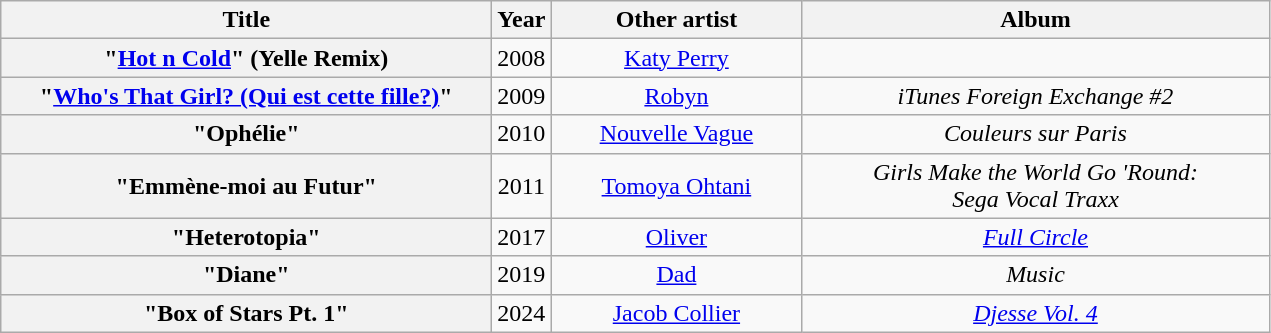<table class="wikitable plainrowheaders" style="text-align:center;">
<tr>
<th scope="col" style="width:20em;">Title</th>
<th scope="col">Year</th>
<th scope="col" style="width:10em;">Other artist</th>
<th scope="col" style="width:19em;">Album</th>
</tr>
<tr>
<th scope="row">"<a href='#'>Hot n Cold</a>" (Yelle Remix)</th>
<td>2008</td>
<td><a href='#'>Katy Perry</a></td>
<td></td>
</tr>
<tr>
<th scope="row">"<a href='#'>Who's That Girl? (Qui est cette fille?)</a>"</th>
<td>2009</td>
<td><a href='#'>Robyn</a></td>
<td><em>iTunes Foreign Exchange #2</em></td>
</tr>
<tr>
<th scope="row">"Ophélie"</th>
<td>2010</td>
<td><a href='#'>Nouvelle Vague</a></td>
<td><em>Couleurs sur Paris</em></td>
</tr>
<tr>
<th scope="row">"Emmène-moi au Futur"</th>
<td>2011</td>
<td><a href='#'>Tomoya Ohtani</a></td>
<td><em>Girls Make the World Go 'Round:<br>Sega Vocal Traxx</em></td>
</tr>
<tr>
<th scope="row">"Heterotopia"</th>
<td>2017</td>
<td><a href='#'>Oliver</a></td>
<td><em><a href='#'>Full Circle</a></em></td>
</tr>
<tr>
<th scope="row">"Diane"</th>
<td>2019</td>
<td><a href='#'>Dad</a></td>
<td><em>Music</em></td>
</tr>
<tr>
<th scope="row">"Box of Stars Pt. 1"</th>
<td>2024</td>
<td><a href='#'>Jacob Collier</a></td>
<td><em><a href='#'>Djesse Vol. 4</a></em></td>
</tr>
</table>
